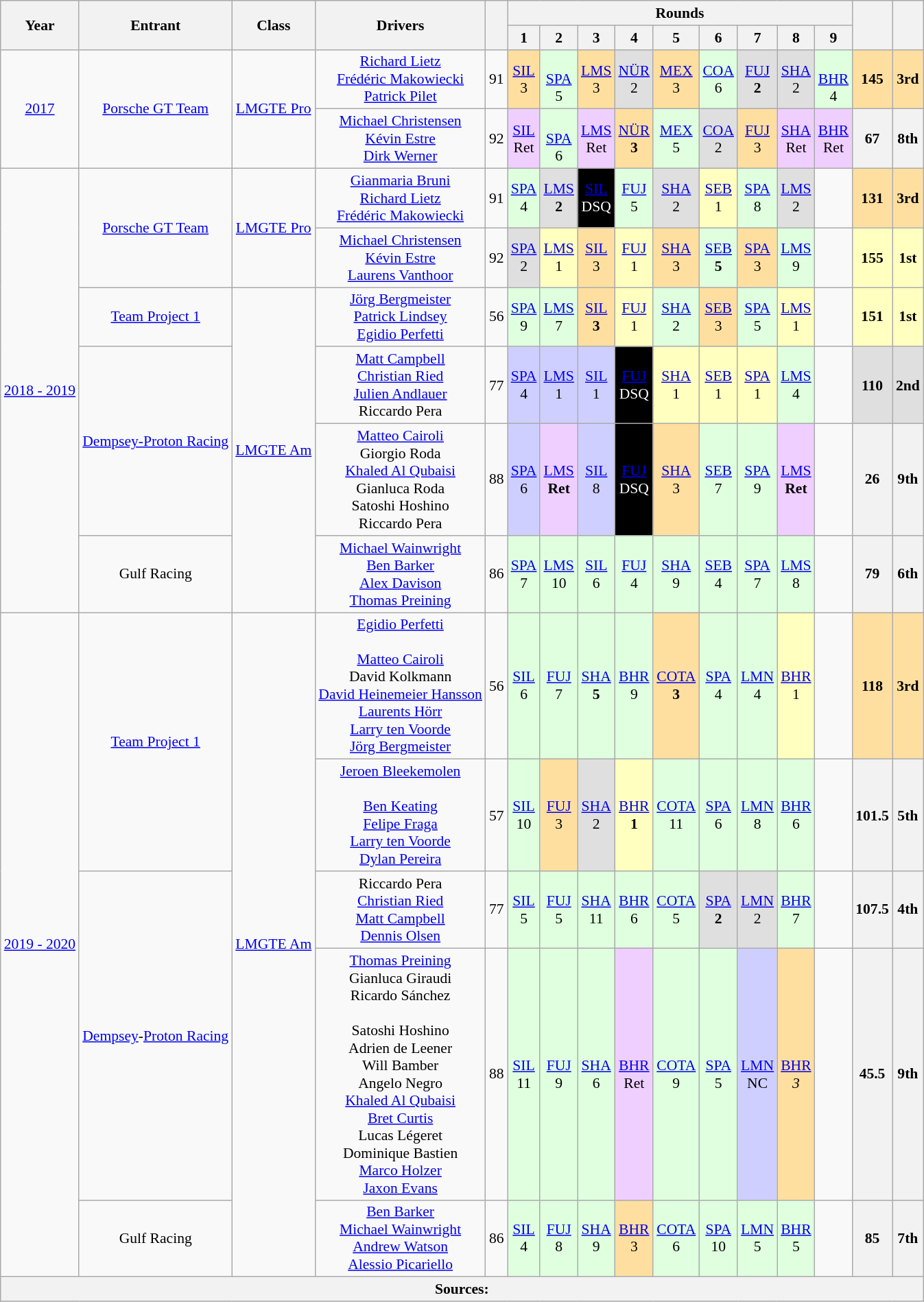<table class="wikitable" style="text-align:center; font-size:90%">
<tr>
<th rowspan="2">Year</th>
<th rowspan="2">Entrant</th>
<th rowspan="2">Class</th>
<th rowspan="2">Drivers</th>
<th rowspan="2"></th>
<th colspan="9">Rounds</th>
<th rowspan="2" scope="col"></th>
<th rowspan="2" scope="col"></th>
</tr>
<tr>
<th scope="col">1</th>
<th scope="col">2</th>
<th scope="col">3</th>
<th scope="col">4</th>
<th scope="col">5</th>
<th scope="col">6</th>
<th scope="col">7</th>
<th scope="col">8</th>
<th scope="col">9</th>
</tr>
<tr>
<td rowspan="2"><a href='#'>2017</a></td>
<td rowspan="2"> <a href='#'>Porsche GT Team</a></td>
<td rowspan="2"><a href='#'>LMGTE Pro</a></td>
<td> <a href='#'>Richard Lietz</a><br> <a href='#'>Frédéric Makowiecki</a><br> <a href='#'>Patrick Pilet</a></td>
<td>91</td>
<td style="background:#FFDF9F;"><a href='#'>SIL</a><br>3</td>
<td style="background:#DFFFDF;"><br><a href='#'>SPA</a><br>5</td>
<td style="background:#FFDF9F;"><a href='#'>LMS</a><br>3</td>
<td style="background:#DFDFDF;"><a href='#'>NÜR</a><br>2</td>
<td style="background:#FFDF9F;"><a href='#'>MEX</a><br>3</td>
<td style="background:#DFFFDF;"><a href='#'>COA</a><br>6</td>
<td style="background:#DFDFDF;"><a href='#'>FUJ</a><br><strong>2</strong></td>
<td style="background:#DFDFDF;"><a href='#'>SHA</a><br>2</td>
<td style="background:#DFFFDF;"><br><a href='#'>BHR</a><br>4</td>
<th style="background:#FFDF9F;">145</th>
<th style="background:#FFDF9F;">3rd</th>
</tr>
<tr>
<td> <a href='#'>Michael Christensen</a><br> <a href='#'>Kévin Estre</a><br> <a href='#'>Dirk Werner</a></td>
<td>92</td>
<td style="background:#EFCFFF;"><a href='#'>SIL</a><br>Ret</td>
<td style="background:#DFFFDF;"><br><a href='#'>SPA</a><br>6</td>
<td style="background:#EFCFFF;"><a href='#'>LMS</a><br>Ret</td>
<td style="background:#FFDF9F;"><a href='#'>NÜR</a><br><strong>3</strong></td>
<td style="background:#DFFFDF;"><a href='#'>MEX</a><br>5</td>
<td style="background:#DFDFDF;"><a href='#'>COA</a><br>2</td>
<td style="background:#FFDF9F;"><a href='#'>FUJ</a><br>3</td>
<td style="background:#EFCFFF;"><a href='#'>SHA</a><br>Ret</td>
<td style="background:#EFCFFF;"><a href='#'>BHR</a><br>Ret</td>
<th>67</th>
<th>8th</th>
</tr>
<tr>
<td rowspan="6"><a href='#'>2018 - 2019</a></td>
<td rowspan="2"> <a href='#'>Porsche GT Team</a></td>
<td rowspan="2"><a href='#'>LMGTE Pro</a></td>
<td> <a href='#'>Gianmaria Bruni</a><br> <a href='#'>Richard Lietz</a><br> <a href='#'>Frédéric Makowiecki</a></td>
<td>91</td>
<td style="background:#DFFFDF;"><a href='#'>SPA</a><br>4</td>
<td style="background:#DFDFDF;"><a href='#'>LMS</a><br><strong>2</strong></td>
<td style="background-color:#000000; color:white"><a href='#'>SIL</a><br>DSQ</td>
<td style="background:#DFFFDF;"><a href='#'>FUJ</a><br>5</td>
<td style="background:#DFDFDF;"><a href='#'>SHA</a><br>2</td>
<td style="background:#FFFFBF;"><a href='#'>SEB</a><br>1</td>
<td style="background:#DFFFDF;"><a href='#'>SPA</a><br>8</td>
<td style="background:#DFDFDF;"><a href='#'>LMS</a><br>2</td>
<td></td>
<th style="background:#FFDF9F;">131</th>
<th style="background:#FFDF9F;">3rd</th>
</tr>
<tr>
<td> <a href='#'>Michael Christensen</a><br> <a href='#'>Kévin Estre</a><br> <a href='#'>Laurens Vanthoor</a></td>
<td>92</td>
<td style="background:#DFDFDF;"><a href='#'>SPA</a><br>2</td>
<td style="background:#FFFFBF;"><a href='#'>LMS</a><br>1</td>
<td style="background:#FFDF9F;"><a href='#'>SIL</a><br>3</td>
<td style="background:#FFFFBF;"><a href='#'>FUJ</a><br>1</td>
<td style="background:#FFDF9F;"><a href='#'>SHA</a><br>3</td>
<td style="background:#DFFFDF;"><a href='#'>SEB</a><br><strong>5</strong></td>
<td style="background:#FFDF9F;"><a href='#'>SPA</a><br>3</td>
<td style="background:#DFFFDF;"><a href='#'>LMS</a><br>9</td>
<td></td>
<th style="background:#FFFFBF;">155</th>
<th style="background:#FFFFBF;">1st</th>
</tr>
<tr>
<td> <a href='#'>Team Project 1</a></td>
<td rowspan="4"><a href='#'>LMGTE Am</a></td>
<td> <a href='#'>Jörg Bergmeister</a><br> <a href='#'>Patrick Lindsey</a><br> <a href='#'>Egidio Perfetti</a></td>
<td>56</td>
<td style="background:#DFFFDF;"><a href='#'>SPA</a><br>9</td>
<td style="background:#DFFFDF;"><a href='#'>LMS</a><br>7</td>
<td style="background:#FFDF9F;"><a href='#'>SIL</a><br><strong>3</strong></td>
<td style="background:#FFFFBF;"><a href='#'>FUJ</a><br>1</td>
<td style="background:#DFFFDF;"><a href='#'>SHA</a><br>2</td>
<td style="background:#FFDF9F;"><a href='#'>SEB</a><br>3</td>
<td style="background:#DFFFDF;"><a href='#'>SPA</a><br>5</td>
<td style="background:#FFFFBF;"><a href='#'>LMS</a><br>1</td>
<td></td>
<th style="background:#FFFFBF;">151</th>
<th style="background:#FFFFBF;">1st</th>
</tr>
<tr>
<td rowspan="2"> <a href='#'>Dempsey-Proton Racing</a></td>
<td> <a href='#'>Matt Campbell</a><br> <a href='#'>Christian Ried</a><br> <a href='#'>Julien Andlauer</a><br> Riccardo Pera</td>
<td>77</td>
<td style="background:#CFCFFF;"><a href='#'>SPA</a><br>4</td>
<td style="background:#CFCFFF;"><a href='#'>LMS</a><br>1</td>
<td style="background:#CFCFFF;"><a href='#'>SIL</a><br>1</td>
<td style="background-color:#000000; color:white"><a href='#'>FUJ</a><br>DSQ</td>
<td style="background:#FFFFBF;"><a href='#'>SHA</a><br>1</td>
<td style="background:#FFFFBF;"><a href='#'>SEB</a><br>1</td>
<td style="background:#FFFFBF;"><a href='#'>SPA</a><br>1</td>
<td style="background:#DFFFDF;"><a href='#'>LMS</a><br>4</td>
<td></td>
<th style="background:#DFDFDF;">110</th>
<th style="background:#DFDFDF;">2nd</th>
</tr>
<tr>
<td> <a href='#'>Matteo Cairoli</a><br> Giorgio Roda<br> <a href='#'>Khaled Al Qubaisi</a><br> Gianluca Roda<br> Satoshi Hoshino<br> Riccardo Pera</td>
<td>88</td>
<td style="background:#CFCFFF;"><a href='#'>SPA</a><br>6</td>
<td style="background:#EFCFFF;"><a href='#'>LMS</a><br><strong>Ret</strong></td>
<td style="background:#CFCFFF;"><a href='#'>SIL</a><br>8</td>
<td style="background-color:#000000; color:white"><a href='#'>FUJ</a><br>DSQ</td>
<td style="background:#FFDF9F;"><a href='#'>SHA</a><br>3</td>
<td style="background:#DFFFDF;"><a href='#'>SEB</a><br>7</td>
<td style="background:#DFFFDF;"><a href='#'>SPA</a><br>9</td>
<td style="background:#EFCFFF;"><a href='#'>LMS</a><br><strong>Ret</strong></td>
<td></td>
<th>26</th>
<th>9th</th>
</tr>
<tr>
<td> Gulf Racing</td>
<td> <a href='#'>Michael Wainwright</a><br> <a href='#'>Ben Barker</a><br> <a href='#'>Alex Davison</a><br> <a href='#'>Thomas Preining</a></td>
<td>86</td>
<td style="background:#DFFFDF;"><a href='#'>SPA</a><br>7</td>
<td style="background:#DFFFDF;"><a href='#'>LMS</a><br>10</td>
<td style="background:#DFFFDF;"><a href='#'>SIL</a><br>6</td>
<td style="background:#DFFFDF;"><a href='#'>FUJ</a><br>4</td>
<td style="background:#DFFFDF;"><a href='#'>SHA</a><br>9</td>
<td style="background:#DFFFDF;"><a href='#'>SEB</a><br>4</td>
<td style="background:#DFFFDF;"><a href='#'>SPA</a><br>7</td>
<td style="background:#DFFFDF;"><a href='#'>LMS</a><br>8</td>
<td></td>
<th>79</th>
<th>6th</th>
</tr>
<tr>
<td rowspan="5"><a href='#'>2019 - 2020</a></td>
<td rowspan="2"> <a href='#'>Team Project 1</a></td>
<td rowspan="5"><a href='#'>LMGTE Am</a></td>
<td> <a href='#'>Egidio Perfetti</a><br><br> <a href='#'>Matteo Cairoli</a><br> David Kolkmann<br> <a href='#'>David Heinemeier Hansson</a><br> <a href='#'>Laurents Hörr</a><br> <a href='#'>Larry ten Voorde</a><br> <a href='#'>Jörg Bergmeister</a></td>
<td>56</td>
<td style="background:#DFFFDF;"><a href='#'>SIL</a><br>6</td>
<td style="background:#DFFFDF;"><a href='#'>FUJ</a><br>7</td>
<td style="background:#DFFFDF;"><a href='#'>SHA</a><br><strong>5</strong></td>
<td style="background:#dfffdf;"><a href='#'>BHR</a><br>9</td>
<td style="background:#FFDF9F;"><a href='#'>COTA</a><br><strong>3</strong></td>
<td style="background:#DFFFDF;"><a href='#'>SPA</a><br>4</td>
<td style="background:#DFFFDF;"><a href='#'>LMN</a><br>4</td>
<td style="background:#FFFFBF;"><a href='#'>BHR</a><br>1</td>
<td></td>
<th style="background:#FFDF9F;">118</th>
<th style="background:#FFDF9F;">3rd</th>
</tr>
<tr>
<td> <a href='#'>Jeroen Bleekemolen</a><br><br> <a href='#'>Ben Keating</a><br> <a href='#'>Felipe Fraga</a><br> <a href='#'>Larry ten Voorde</a><br> <a href='#'>Dylan Pereira</a></td>
<td>57</td>
<td style="background:#DFFFDF;"><a href='#'>SIL</a><br>10</td>
<td style="background:#FFDF9F;"><a href='#'>FUJ</a><br>3</td>
<td style="background:#DFDFDF;"><a href='#'>SHA</a><br>2</td>
<td style="background:#FFFFBF;"><a href='#'>BHR</a><br><strong>1</strong></td>
<td style="background:#dfffdf;"><a href='#'>COTA</a><br>11</td>
<td style="background:#dfffdf;"><a href='#'>SPA</a><br>6</td>
<td style="background:#dfffdf;"><a href='#'>LMN</a><br>8</td>
<td style="background:#DFFFDF;"><a href='#'>BHR</a><br>6</td>
<td></td>
<th>101.5</th>
<th>5th</th>
</tr>
<tr>
<td rowspan="2"> <a href='#'>Dempsey</a>-<a href='#'>Proton Racing</a></td>
<td> Riccardo Pera<br> <a href='#'>Christian Ried</a><br> <a href='#'>Matt Campbell</a><br> <a href='#'>Dennis Olsen</a></td>
<td>77</td>
<td style="background:#DFFFDF;"><a href='#'>SIL</a><br>5</td>
<td style="background:#DFFFDF;"><a href='#'>FUJ</a><br>5</td>
<td style="background:#DFFFDF;"><a href='#'>SHA</a><br>11</td>
<td style="background:#DFFFDF;"><a href='#'>BHR</a><br>6</td>
<td style="background:#dfffdf;"><a href='#'>COTA</a><br>5</td>
<td style="background:#DFDFDF;"><a href='#'>SPA</a><br><strong>2</strong></td>
<td style="background:#DFDFDF;"><a href='#'>LMN</a><br>2</td>
<td style="background:#DFFFDF;"><a href='#'>BHR</a><br>7</td>
<td></td>
<th>107.5</th>
<th>4th</th>
</tr>
<tr>
<td> <a href='#'>Thomas Preining</a><br> Gianluca Giraudi<br> Ricardo Sánchez<br><br> Satoshi Hoshino<br> Adrien de Leener<br> Will Bamber<br> Angelo Negro<br> <a href='#'>Khaled Al Qubaisi</a><br> <a href='#'>Bret Curtis</a><br> Lucas Légeret<br> Dominique Bastien<br> <a href='#'>Marco Holzer</a><br> <a href='#'>Jaxon Evans</a></td>
<td>88</td>
<td style="background:#dfffdf;"><a href='#'>SIL</a><br>11</td>
<td style="background:#dfffdf;"><a href='#'>FUJ</a><br>9</td>
<td style="background:#dfffdf;"><a href='#'>SHA</a><br>6</td>
<td style="background:#EFCFFF;"><a href='#'>BHR</a><br>Ret</td>
<td style="background:#dfffdf;"><a href='#'>COTA</a><br>9</td>
<td style="background:#dfffdf;"><a href='#'>SPA</a><br>5</td>
<td style="background:#CFCFFF;"><a href='#'>LMN</a><br>NC</td>
<td style="background:#FFDF9F;"><a href='#'>BHR</a><br><em>3</em></td>
<td></td>
<th>45.5</th>
<th>9th</th>
</tr>
<tr>
<td> Gulf Racing</td>
<td> <a href='#'>Ben Barker</a><br> <a href='#'>Michael Wainwright</a><br> <a href='#'>Andrew Watson</a><br> <a href='#'>Alessio Picariello</a></td>
<td>86</td>
<td style="background:#DFFFDF;"><a href='#'>SIL</a><br>4</td>
<td style="background:#DFFFDF;"><a href='#'>FUJ</a><br>8</td>
<td style="background:#DFFFDF;"><a href='#'>SHA</a><br>9</td>
<td style="background:#FFDF9F;"><a href='#'>BHR</a><br>3</td>
<td style="background:#DFFFDF;"><a href='#'>COTA</a><br>6</td>
<td style="background:#DFFFDF;"><a href='#'>SPA</a><br>10</td>
<td style="background:#DFFFDF;"><a href='#'>LMN</a><br>5</td>
<td style="background:#DFFFDF;"><a href='#'>BHR</a><br>5</td>
<td></td>
<th>85</th>
<th>7th</th>
</tr>
<tr>
<th colspan="16">Sources:</th>
</tr>
</table>
